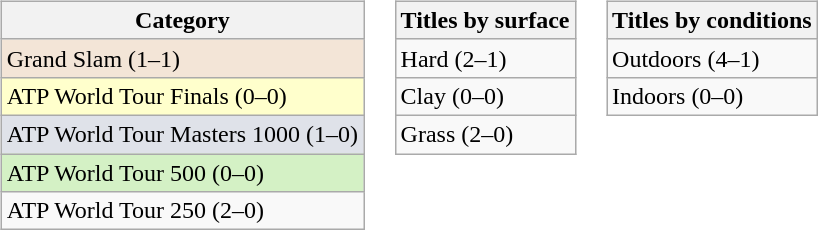<table>
<tr>
<td valign=top><br><table class=wikitable>
<tr>
<th>Category</th>
</tr>
<tr bgcolor=#f3e5d7>
<td>Grand Slam (1–1)</td>
</tr>
<tr bgcolor=ffffcc>
<td>ATP World Tour Finals (0–0)</td>
</tr>
<tr bgcolor=#dfe2e9>
<td>ATP World Tour Masters 1000 (1–0)</td>
</tr>
<tr bgcolor=#d4f1c5>
<td>ATP World Tour 500 (0–0)</td>
</tr>
<tr>
<td>ATP World Tour 250 (2–0)</td>
</tr>
</table>
</td>
<td valign=top><br><table class=wikitable>
<tr>
<th>Titles by surface</th>
</tr>
<tr>
<td>Hard (2–1)</td>
</tr>
<tr>
<td>Clay (0–0)</td>
</tr>
<tr>
<td>Grass (2–0)</td>
</tr>
</table>
</td>
<td valign=top><br><table class=wikitable>
<tr>
<th>Titles by conditions</th>
</tr>
<tr>
<td>Outdoors (4–1)</td>
</tr>
<tr>
<td>Indoors (0–0)</td>
</tr>
</table>
</td>
</tr>
</table>
